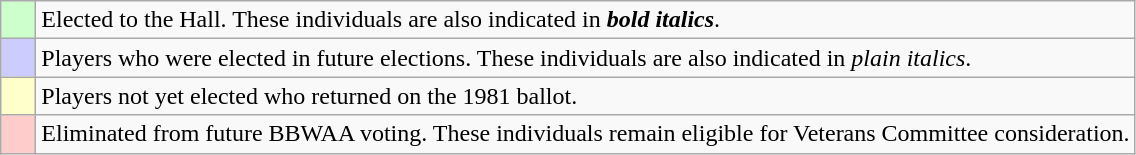<table class="wikitable">
<tr>
<td bgcolor="#ccffcc">    </td>
<td>Elected to the Hall. These individuals are also indicated in <strong><em>bold italics</em></strong>.</td>
</tr>
<tr>
<td bgcolor="#ccccff">    </td>
<td>Players who were elected in future elections. These individuals are also indicated in <em>plain italics</em>.</td>
</tr>
<tr>
<td bgcolor="#ffffcc">    </td>
<td>Players not yet elected who returned on the 1981 ballot.</td>
</tr>
<tr>
<td bgcolor="#ffcccc">    </td>
<td>Eliminated from future BBWAA voting. These individuals remain eligible for Veterans Committee consideration.</td>
</tr>
</table>
